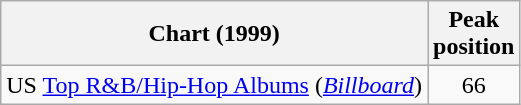<table class="wikitable sortable">
<tr>
<th>Chart (1999)</th>
<th>Peak<br>position</th>
</tr>
<tr>
<td>US <a href='#'>Top R&B/Hip-Hop Albums</a> (<em><a href='#'>Billboard</a></em>) </td>
<td style="text-align:center;">66</td>
</tr>
</table>
